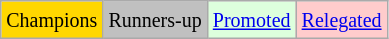<table class="wikitable">
<tr>
<td bgcolor=gold><small>Champions</small></td>
<td bgcolor=silver><small>Runners-up</small></td>
<td bgcolor="#DDFFDD"><small><a href='#'>Promoted</a></small></td>
<td bgcolor="#FFCCCC"><small><a href='#'>Relegated</a></small></td>
</tr>
</table>
